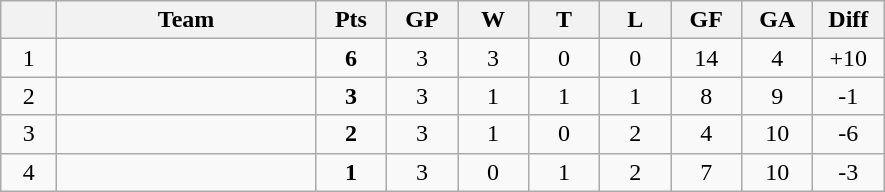<table class="wikitable" style="text-align:center;">
<tr>
<th width=30></th>
<th width=165>Team</th>
<th width=40>Pts</th>
<th width=40>GP</th>
<th width=40>W</th>
<th width=40>T</th>
<th width=40>L</th>
<th width=40>GF</th>
<th width=40>GA</th>
<th width=40>Diff</th>
</tr>
<tr>
<td>1</td>
<td style="text-align:left;"></td>
<td><strong>6</strong></td>
<td>3</td>
<td>3</td>
<td>0</td>
<td>0</td>
<td>14</td>
<td>4</td>
<td>+10</td>
</tr>
<tr>
<td>2</td>
<td style="text-align:left;"></td>
<td><strong>3</strong></td>
<td>3</td>
<td>1</td>
<td>1</td>
<td>1</td>
<td>8</td>
<td>9</td>
<td>-1</td>
</tr>
<tr>
<td>3</td>
<td style="text-align:left;"></td>
<td><strong>2</strong></td>
<td>3</td>
<td>1</td>
<td>0</td>
<td>2</td>
<td>4</td>
<td>10</td>
<td>-6</td>
</tr>
<tr>
<td>4</td>
<td style="text-align:left;"></td>
<td><strong>1</strong></td>
<td>3</td>
<td>0</td>
<td>1</td>
<td>2</td>
<td>7</td>
<td>10</td>
<td>-3</td>
</tr>
</table>
